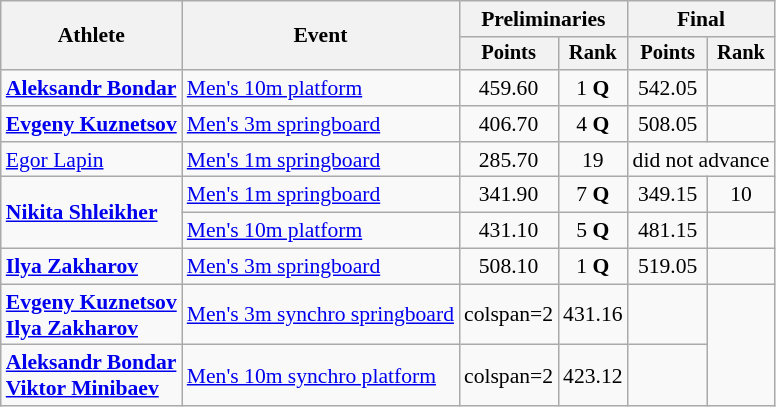<table class=wikitable style="font-size:90%">
<tr>
<th rowspan="2">Athlete</th>
<th rowspan="2">Event</th>
<th colspan="2">Preliminaries</th>
<th colspan="2">Final</th>
</tr>
<tr style="font-size:95%">
<th>Points</th>
<th>Rank</th>
<th>Points</th>
<th>Rank</th>
</tr>
<tr align=center>
<td align=left><strong><a href='#'>Aleksandr Bondar</a></strong></td>
<td align=left><a href='#'>Men's 10m platform</a></td>
<td>459.60</td>
<td>1 <strong>Q</strong></td>
<td>542.05</td>
<td></td>
</tr>
<tr align=center>
<td align=left><strong><a href='#'>Evgeny Kuznetsov</a></strong></td>
<td align=left><a href='#'>Men's 3m springboard</a></td>
<td>406.70</td>
<td>4 <strong>Q</strong></td>
<td>508.05</td>
<td></td>
</tr>
<tr align=center>
<td align=left><a href='#'>Egor Lapin</a></td>
<td align=left><a href='#'>Men's 1m springboard</a></td>
<td>285.70</td>
<td>19</td>
<td colspan=2>did not advance</td>
</tr>
<tr align=center>
<td align=left rowspan=2><strong><a href='#'>Nikita Shleikher</a></strong></td>
<td align=left><a href='#'>Men's 1m springboard</a></td>
<td>341.90</td>
<td>7 <strong>Q</strong></td>
<td>349.15</td>
<td>10</td>
</tr>
<tr align=center>
<td align=left><a href='#'>Men's 10m platform</a></td>
<td>431.10</td>
<td>5 <strong>Q</strong></td>
<td>481.15</td>
<td></td>
</tr>
<tr align=center>
<td align=left><strong><a href='#'>Ilya Zakharov</a></strong></td>
<td align=left><a href='#'>Men's 3m springboard</a></td>
<td>508.10</td>
<td>1 <strong>Q</strong></td>
<td>519.05</td>
<td></td>
</tr>
<tr align=center>
<td align=left><strong><a href='#'>Evgeny Kuznetsov</a><br><a href='#'>Ilya Zakharov</a></strong></td>
<td align=left><a href='#'>Men's 3m synchro springboard</a></td>
<td>colspan=2 </td>
<td>431.16</td>
<td></td>
</tr>
<tr align=center>
<td align=left><strong><a href='#'>Aleksandr Bondar</a><br><a href='#'>Viktor Minibaev</a></strong></td>
<td align=left><a href='#'>Men's 10m synchro platform</a></td>
<td>colspan=2 </td>
<td>423.12</td>
<td></td>
</tr>
</table>
